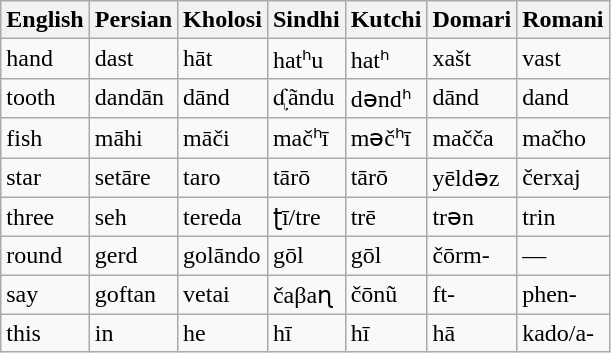<table class=wikitable>
<tr>
<th>English</th>
<th>Persian</th>
<th>Kholosi</th>
<th>Sindhi</th>
<th>Kutchi</th>
<th>Domari</th>
<th>Romani</th>
</tr>
<tr>
<td>hand</td>
<td>dast</td>
<td>hāt</td>
<td>hatʰu</td>
<td>hatʰ</td>
<td>xašt</td>
<td>vast</td>
</tr>
<tr>
<td>tooth</td>
<td>dandān</td>
<td>dānd</td>
<td>ᶑãndu</td>
<td>dəndʰ</td>
<td>dānd</td>
<td>dand</td>
</tr>
<tr>
<td>fish</td>
<td>māhi</td>
<td>māči</td>
<td>mačʰī</td>
<td>məčʰī</td>
<td>mačča</td>
<td>mačho</td>
</tr>
<tr>
<td>star</td>
<td>setāre</td>
<td>taro</td>
<td>tārō</td>
<td>tārō</td>
<td>yēldəz</td>
<td>čerxaj</td>
</tr>
<tr>
<td>three</td>
<td>seh</td>
<td>tereda</td>
<td>ʈī/tre</td>
<td>trē</td>
<td>trən</td>
<td>trin</td>
</tr>
<tr>
<td>round</td>
<td>gerd</td>
<td>golāndo</td>
<td>gōl</td>
<td>gōl</td>
<td>čōrm-</td>
<td>—</td>
</tr>
<tr>
<td>say</td>
<td>goftan</td>
<td>vetai</td>
<td>čaβaɳ</td>
<td>čōnũ</td>
<td>ft-</td>
<td>phen-</td>
</tr>
<tr>
<td>this</td>
<td>in</td>
<td>he</td>
<td>hī</td>
<td>hī</td>
<td>hā</td>
<td>kado/a-</td>
</tr>
</table>
